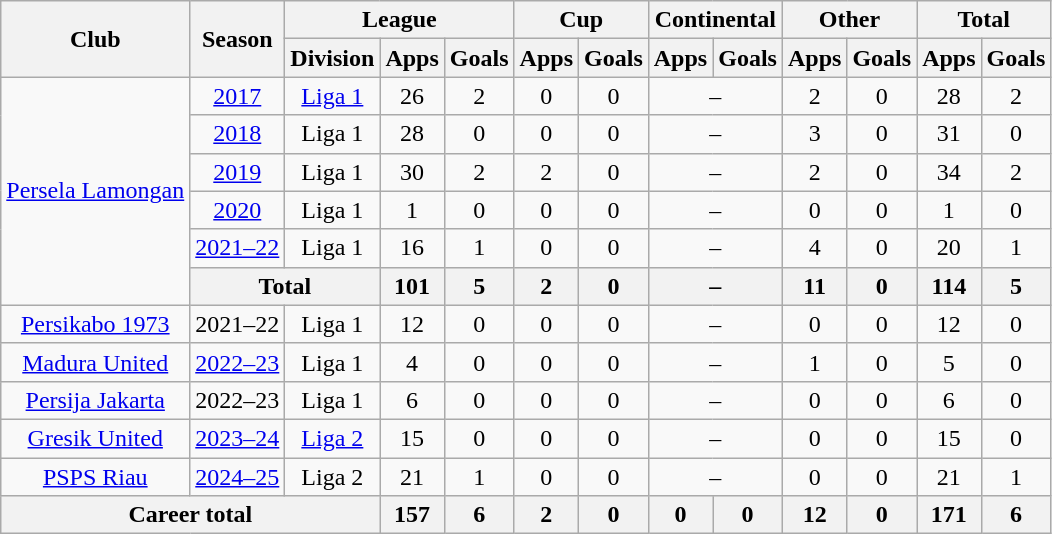<table class="wikitable" style="text-align:center">
<tr>
<th rowspan="2">Club</th>
<th rowspan="2">Season</th>
<th colspan="3">League</th>
<th colspan="2">Cup</th>
<th colspan="2">Continental</th>
<th colspan="2">Other</th>
<th colspan="2">Total</th>
</tr>
<tr>
<th>Division</th>
<th>Apps</th>
<th>Goals</th>
<th>Apps</th>
<th>Goals</th>
<th>Apps</th>
<th>Goals</th>
<th>Apps</th>
<th>Goals</th>
<th>Apps</th>
<th>Goals</th>
</tr>
<tr>
<td rowspan="6" valign="center"><a href='#'>Persela Lamongan</a></td>
<td><a href='#'>2017</a></td>
<td rowspan="1" valign="center"><a href='#'>Liga 1</a></td>
<td>26</td>
<td>2</td>
<td>0</td>
<td>0</td>
<td colspan="2">–</td>
<td>2</td>
<td>0</td>
<td>28</td>
<td>2</td>
</tr>
<tr>
<td><a href='#'>2018</a></td>
<td rowspan="1" valign="center">Liga 1</td>
<td>28</td>
<td>0</td>
<td>0</td>
<td>0</td>
<td colspan="2">–</td>
<td>3</td>
<td>0</td>
<td>31</td>
<td>0</td>
</tr>
<tr>
<td><a href='#'>2019</a></td>
<td rowspan="1" valign="center">Liga 1</td>
<td>30</td>
<td>2</td>
<td>2</td>
<td>0</td>
<td colspan="2">–</td>
<td>2</td>
<td>0</td>
<td>34</td>
<td>2</td>
</tr>
<tr>
<td><a href='#'>2020</a></td>
<td rowspan="1" valign="center">Liga 1</td>
<td>1</td>
<td>0</td>
<td>0</td>
<td>0</td>
<td colspan="2">–</td>
<td>0</td>
<td>0</td>
<td>1</td>
<td>0</td>
</tr>
<tr>
<td><a href='#'>2021–22</a></td>
<td rowspan="1" valign="center">Liga 1</td>
<td>16</td>
<td>1</td>
<td>0</td>
<td>0</td>
<td colspan="2">–</td>
<td>4</td>
<td>0</td>
<td>20</td>
<td>1</td>
</tr>
<tr>
<th colspan="2">Total</th>
<th>101</th>
<th>5</th>
<th>2</th>
<th>0</th>
<th colspan="2">–</th>
<th>11</th>
<th>0</th>
<th>114</th>
<th>5</th>
</tr>
<tr>
<td rowspan="1" valign="center"><a href='#'>Persikabo 1973</a></td>
<td>2021–22</td>
<td rowspan="1" valign="center">Liga 1</td>
<td>12</td>
<td>0</td>
<td>0</td>
<td>0</td>
<td colspan="2">–</td>
<td>0</td>
<td>0</td>
<td>12</td>
<td>0</td>
</tr>
<tr>
<td rowspan="1"><a href='#'>Madura United</a></td>
<td><a href='#'>2022–23</a></td>
<td rowspan="1">Liga 1</td>
<td>4</td>
<td>0</td>
<td>0</td>
<td>0</td>
<td colspan="2">–</td>
<td>1</td>
<td>0</td>
<td>5</td>
<td>0</td>
</tr>
<tr>
<td rowspan="1"><a href='#'>Persija Jakarta</a></td>
<td>2022–23</td>
<td rowspan="1" valign="center">Liga 1</td>
<td>6</td>
<td>0</td>
<td>0</td>
<td>0</td>
<td colspan=2>–</td>
<td>0</td>
<td>0</td>
<td>6</td>
<td>0</td>
</tr>
<tr>
<td rowspan="1"><a href='#'>Gresik United</a></td>
<td><a href='#'>2023–24</a></td>
<td rowspan="1"><a href='#'>Liga 2</a></td>
<td>15</td>
<td>0</td>
<td>0</td>
<td>0</td>
<td colspan="2">–</td>
<td>0</td>
<td>0</td>
<td>15</td>
<td>0</td>
</tr>
<tr>
<td rowspan="1"><a href='#'>PSPS Riau</a></td>
<td><a href='#'>2024–25</a></td>
<td rowspan="1">Liga 2</td>
<td>21</td>
<td>1</td>
<td>0</td>
<td>0</td>
<td colspan="2">–</td>
<td>0</td>
<td>0</td>
<td>21</td>
<td>1</td>
</tr>
<tr>
<th colspan="3">Career total</th>
<th>157</th>
<th>6</th>
<th>2</th>
<th>0</th>
<th>0</th>
<th>0</th>
<th>12</th>
<th>0</th>
<th>171</th>
<th>6</th>
</tr>
</table>
